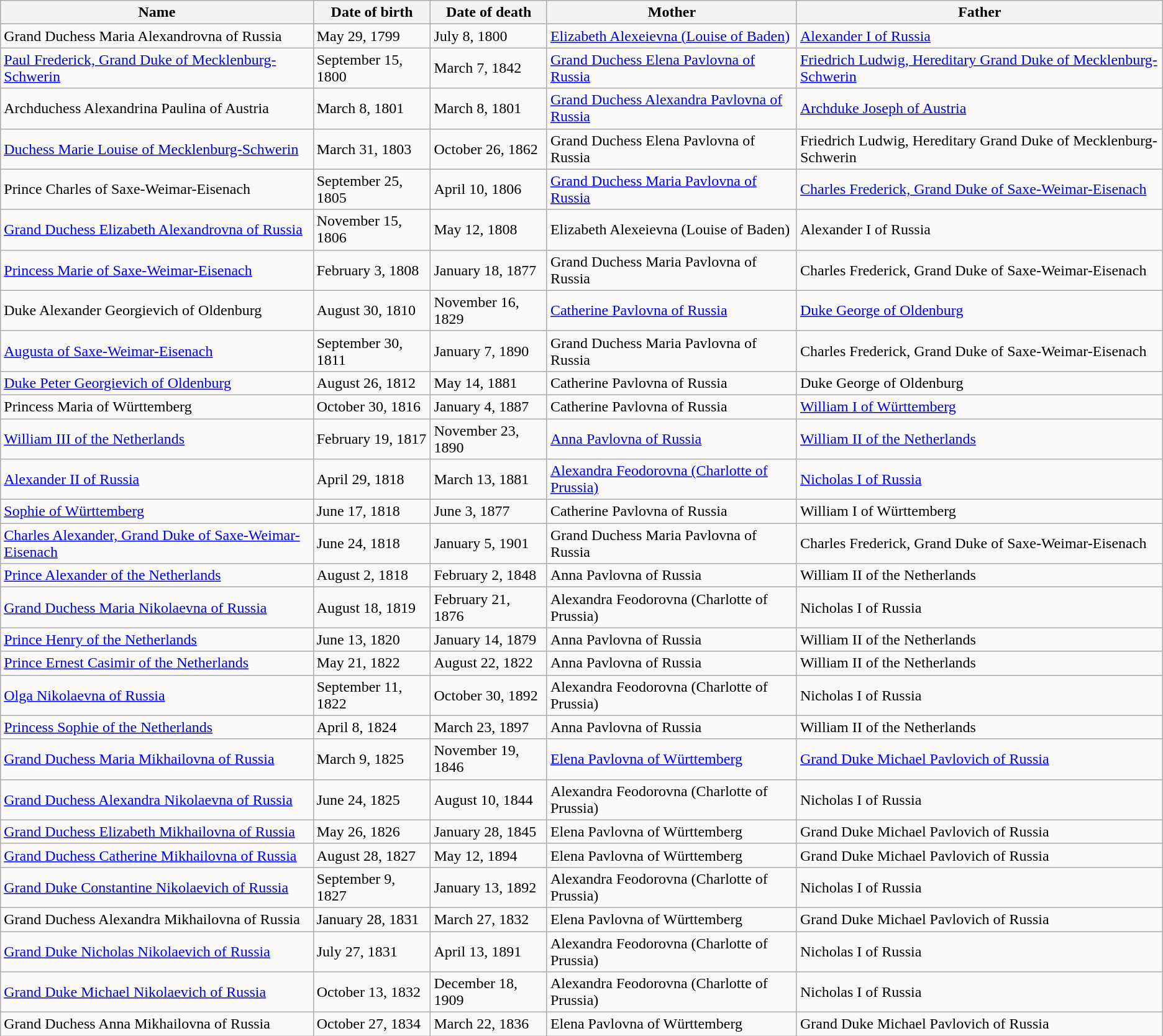<table class="wikitable sortable">
<tr>
<th>Name</th>
<th>Date of birth</th>
<th>Date of death</th>
<th>Mother</th>
<th>Father</th>
</tr>
<tr>
<td>Grand Duchess Maria Alexandrovna of Russia</td>
<td>May 29, 1799</td>
<td>July 8, 1800</td>
<td><a href='#'>Elizabeth Alexeievna (Louise of Baden)</a></td>
<td><a href='#'>Alexander I of Russia</a></td>
</tr>
<tr>
<td><a href='#'>Paul Frederick, Grand Duke of Mecklenburg-Schwerin</a></td>
<td>September 15, 1800</td>
<td>March 7, 1842</td>
<td><a href='#'>Grand Duchess Elena Pavlovna of Russia</a></td>
<td><a href='#'>Friedrich Ludwig, Hereditary Grand Duke of Mecklenburg-Schwerin</a></td>
</tr>
<tr>
<td>Archduchess Alexandrina Paulina of Austria</td>
<td>March 8, 1801</td>
<td>March 8, 1801</td>
<td><a href='#'>Grand Duchess Alexandra Pavlovna of Russia</a></td>
<td><a href='#'>Archduke Joseph of Austria</a></td>
</tr>
<tr>
<td><a href='#'>Duchess Marie Louise of Mecklenburg-Schwerin</a></td>
<td>March 31, 1803</td>
<td>October 26, 1862</td>
<td>Grand Duchess Elena Pavlovna of Russia</td>
<td>Friedrich Ludwig, Hereditary Grand Duke of Mecklenburg-Schwerin</td>
</tr>
<tr>
<td>Prince Charles of Saxe-Weimar-Eisenach</td>
<td>September 25, 1805</td>
<td>April 10, 1806</td>
<td><a href='#'>Grand Duchess Maria Pavlovna of Russia</a></td>
<td><a href='#'>Charles Frederick, Grand Duke of Saxe-Weimar-Eisenach</a></td>
</tr>
<tr>
<td><a href='#'>Grand Duchess Elizabeth Alexandrovna of Russia</a></td>
<td>November 15, 1806</td>
<td>May 12, 1808</td>
<td>Elizabeth Alexeievna (Louise of Baden)</td>
<td>Alexander I of Russia</td>
</tr>
<tr>
<td><a href='#'>Princess Marie of Saxe-Weimar-Eisenach</a></td>
<td>February 3, 1808</td>
<td>January 18, 1877</td>
<td>Grand Duchess Maria Pavlovna of Russia</td>
<td>Charles Frederick, Grand Duke of Saxe-Weimar-Eisenach</td>
</tr>
<tr>
<td>Duke Alexander Georgievich of Oldenburg</td>
<td>August 30, 1810</td>
<td>November 16, 1829</td>
<td><a href='#'>Catherine Pavlovna of Russia</a></td>
<td><a href='#'>Duke George of Oldenburg</a></td>
</tr>
<tr>
<td><a href='#'>Augusta of Saxe-Weimar-Eisenach</a></td>
<td>September 30, 1811</td>
<td>January 7, 1890</td>
<td>Grand Duchess Maria Pavlovna of Russia</td>
<td>Charles Frederick, Grand Duke of Saxe-Weimar-Eisenach</td>
</tr>
<tr>
<td><a href='#'>Duke Peter Georgievich of Oldenburg</a></td>
<td>August 26, 1812</td>
<td>May 14, 1881</td>
<td>Catherine Pavlovna of Russia</td>
<td>Duke George of Oldenburg</td>
</tr>
<tr>
<td>Princess Maria of Württemberg</td>
<td>October 30, 1816</td>
<td>January 4, 1887</td>
<td>Catherine Pavlovna of Russia</td>
<td><a href='#'>William I of Württemberg</a></td>
</tr>
<tr>
<td><a href='#'>William III of the Netherlands</a></td>
<td>February 19, 1817</td>
<td>November 23, 1890</td>
<td><a href='#'>Anna Pavlovna of Russia</a></td>
<td><a href='#'>William II of the Netherlands</a></td>
</tr>
<tr>
<td><a href='#'>Alexander II of Russia</a></td>
<td>April 29, 1818</td>
<td>March 13, 1881</td>
<td><a href='#'>Alexandra Feodorovna (Charlotte of Prussia)</a></td>
<td><a href='#'>Nicholas I of Russia</a></td>
</tr>
<tr>
<td><a href='#'>Sophie of Württemberg</a></td>
<td>June 17, 1818</td>
<td>June 3, 1877</td>
<td>Catherine Pavlovna of Russia</td>
<td>William I of Württemberg</td>
</tr>
<tr>
<td><a href='#'>Charles Alexander, Grand Duke of Saxe-Weimar-Eisenach</a></td>
<td>June 24, 1818</td>
<td>January 5, 1901</td>
<td>Grand Duchess Maria Pavlovna of Russia</td>
<td>Charles Frederick, Grand Duke of Saxe-Weimar-Eisenach</td>
</tr>
<tr>
<td><a href='#'>Prince Alexander of the Netherlands</a></td>
<td>August 2, 1818</td>
<td>February 2, 1848</td>
<td>Anna Pavlovna of Russia</td>
<td>William II of the Netherlands</td>
</tr>
<tr>
<td><a href='#'>Grand Duchess Maria Nikolaevna of Russia</a></td>
<td>August 18, 1819</td>
<td>February 21, 1876</td>
<td>Alexandra Feodorovna (Charlotte of Prussia)</td>
<td>Nicholas I of Russia</td>
</tr>
<tr>
<td><a href='#'>Prince Henry of the Netherlands</a></td>
<td>June 13, 1820</td>
<td>January 14, 1879</td>
<td>Anna Pavlovna of Russia</td>
<td>William II of the Netherlands</td>
</tr>
<tr>
<td><a href='#'>Prince Ernest Casimir of the Netherlands</a></td>
<td>May 21, 1822</td>
<td>August 22, 1822</td>
<td>Anna Pavlovna of Russia</td>
<td>William II of the Netherlands</td>
</tr>
<tr>
<td><a href='#'>Olga Nikolaevna of Russia</a></td>
<td>September 11, 1822</td>
<td>October 30, 1892</td>
<td>Alexandra Feodorovna (Charlotte of Prussia)</td>
<td>Nicholas I of Russia</td>
</tr>
<tr>
<td><a href='#'>Princess Sophie of the Netherlands</a></td>
<td>April 8, 1824</td>
<td>March 23, 1897</td>
<td>Anna Pavlovna of Russia</td>
<td>William II of the Netherlands</td>
</tr>
<tr>
<td><a href='#'>Grand Duchess Maria Mikhailovna of Russia</a></td>
<td>March 9, 1825</td>
<td>November 19, 1846</td>
<td><a href='#'>Elena Pavlovna of Württemberg</a></td>
<td><a href='#'>Grand Duke Michael Pavlovich of Russia</a></td>
</tr>
<tr>
<td><a href='#'>Grand Duchess Alexandra Nikolaevna of Russia</a></td>
<td>June 24, 1825</td>
<td>August 10, 1844</td>
<td>Alexandra Feodorovna (Charlotte of Prussia)</td>
<td>Nicholas I of Russia</td>
</tr>
<tr>
<td><a href='#'>Grand Duchess Elizabeth Mikhailovna of Russia</a></td>
<td>May 26, 1826</td>
<td>January 28, 1845</td>
<td>Elena Pavlovna of Württemberg</td>
<td>Grand Duke Michael Pavlovich of Russia</td>
</tr>
<tr>
<td><a href='#'>Grand Duchess Catherine Mikhailovna of Russia</a></td>
<td>August 28, 1827</td>
<td>May 12, 1894</td>
<td>Elena Pavlovna of Württemberg</td>
<td>Grand Duke Michael Pavlovich of Russia</td>
</tr>
<tr>
<td><a href='#'>Grand Duke Constantine Nikolaevich of Russia</a></td>
<td>September 9, 1827</td>
<td>January 13, 1892</td>
<td>Alexandra Feodorovna (Charlotte of Prussia)</td>
<td>Nicholas I of Russia</td>
</tr>
<tr>
<td>Grand Duchess Alexandra Mikhailovna of Russia</td>
<td>January 28, 1831</td>
<td>March 27, 1832</td>
<td>Elena Pavlovna of Württemberg</td>
<td>Grand Duke Michael Pavlovich of Russia</td>
</tr>
<tr>
<td><a href='#'>Grand Duke Nicholas Nikolaevich of Russia</a></td>
<td>July 27, 1831</td>
<td>April 13, 1891</td>
<td>Alexandra Feodorovna (Charlotte of Prussia)</td>
<td>Nicholas I of Russia</td>
</tr>
<tr>
<td><a href='#'>Grand Duke Michael Nikolaevich of Russia</a></td>
<td>October 13, 1832</td>
<td>December 18, 1909</td>
<td>Alexandra Feodorovna (Charlotte of Prussia)</td>
<td>Nicholas I of Russia</td>
</tr>
<tr>
<td>Grand Duchess Anna Mikhailovna of Russia</td>
<td>October 27, 1834</td>
<td>March 22, 1836</td>
<td>Elena Pavlovna of Württemberg</td>
<td>Grand Duke Michael Pavlovich of Russia</td>
</tr>
</table>
